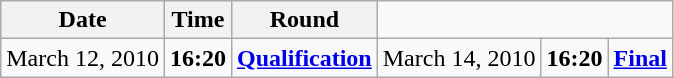<table class="wikitable">
<tr>
<th>Date</th>
<th>Time</th>
<th>Round</th>
</tr>
<tr>
<td>March 12, 2010</td>
<td><strong>16:20</strong></td>
<td><strong><a href='#'>Qualification</a></strong></td>
<td>March 14, 2010</td>
<td><strong>16:20</strong></td>
<td><strong><a href='#'>Final</a></strong></td>
</tr>
</table>
